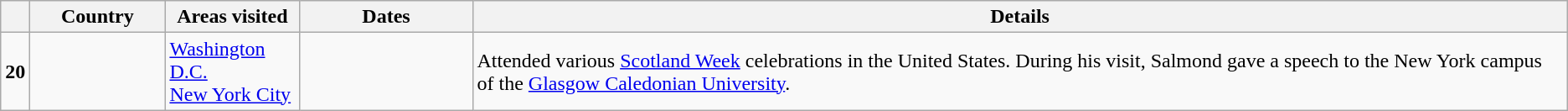<table class="wikitable sortable">
<tr>
<th></th>
<th width=100>Country</th>
<th width=100>Areas visited</th>
<th width=130 class=unsortable>Dates</th>
<th class="unsortable">Details</th>
</tr>
<tr>
<td rowspan=1><strong>20</strong></td>
<td></td>
<td><a href='#'>Washington D.C.</a> <br> <a href='#'>New York City</a></td>
<td></td>
<td>Attended various <a href='#'>Scotland Week</a> celebrations in the United States. During his visit, Salmond gave a speech to the New York campus of the <a href='#'>Glasgow Caledonian University</a>.</td>
</tr>
</table>
